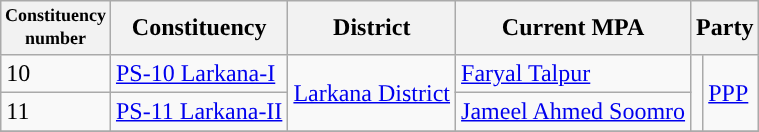<table class="wikitable">
<tr>
<th width="50px" style="font-size:75%">Constituency number</th>
<th>Constituency</th>
<th>District</th>
<th>Current MPA</th>
<th colspan="2">Party</th>
</tr>
<tr>
<td>10</td>
<td><a href='#'>PS-10 Larkana-I</a></td>
<td rowspan="2"><a href='#'>Larkana District</a></td>
<td><a href='#'>Faryal Talpur</a></td>
<td rowspan="2"></td>
<td rowspan="2"><a href='#'>PPP</a></td>
</tr>
<tr>
<td>11</td>
<td><a href='#'>PS-11 Larkana-II</a></td>
<td><a href='#'>Jameel Ahmed Soomro</a></td>
</tr>
<tr>
</tr>
</table>
